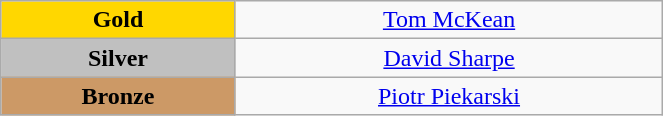<table class="wikitable" style="text-align:center; " width="35%">
<tr>
<td bgcolor="gold"><strong>Gold</strong></td>
<td><a href='#'>Tom McKean</a><br>  <small><em></em></small></td>
</tr>
<tr>
<td bgcolor="silver"><strong>Silver</strong></td>
<td><a href='#'>David Sharpe</a><br>  <small><em></em></small></td>
</tr>
<tr>
<td bgcolor="CC9966"><strong>Bronze</strong></td>
<td><a href='#'>Piotr Piekarski</a><br>  <small><em></em></small></td>
</tr>
</table>
